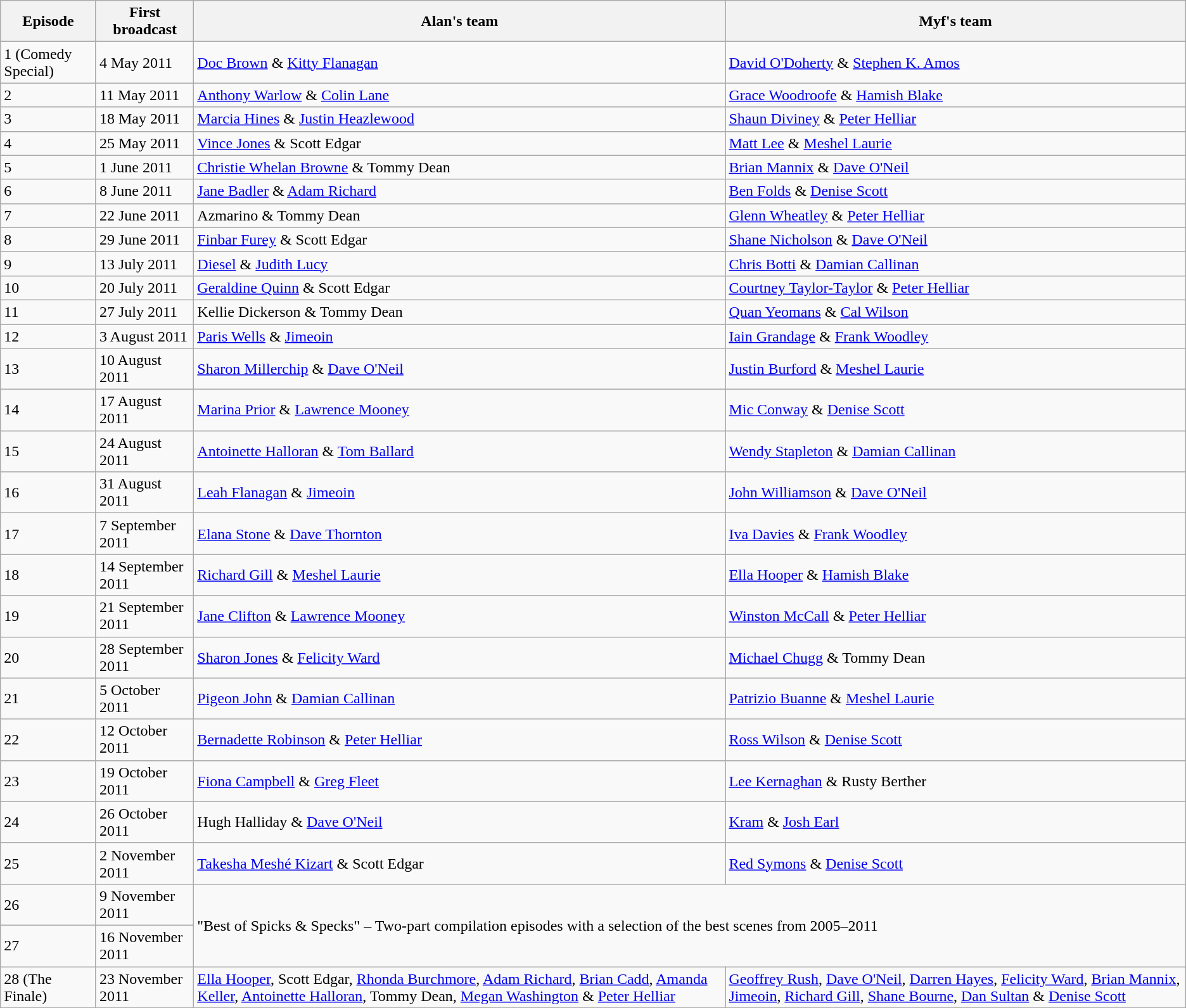<table class="wikitable">
<tr>
<th>Episode</th>
<th>First broadcast</th>
<th>Alan's team</th>
<th>Myf's team</th>
</tr>
<tr>
<td>1 (Comedy Special)</td>
<td>4 May 2011</td>
<td><a href='#'>Doc Brown</a> & <a href='#'>Kitty Flanagan</a></td>
<td><a href='#'>David O'Doherty</a> & <a href='#'>Stephen K. Amos</a></td>
</tr>
<tr>
<td>2</td>
<td>11 May 2011</td>
<td><a href='#'>Anthony Warlow</a> & <a href='#'>Colin Lane</a></td>
<td><a href='#'>Grace Woodroofe</a> & <a href='#'>Hamish Blake</a></td>
</tr>
<tr>
<td>3</td>
<td>18 May 2011</td>
<td><a href='#'>Marcia Hines</a> & <a href='#'>Justin Heazlewood</a></td>
<td><a href='#'>Shaun Diviney</a> & <a href='#'>Peter Helliar</a></td>
</tr>
<tr>
<td>4</td>
<td>25 May 2011</td>
<td><a href='#'>Vince Jones</a> & Scott Edgar</td>
<td><a href='#'>Matt Lee</a> & <a href='#'>Meshel Laurie</a></td>
</tr>
<tr>
<td>5</td>
<td>1 June 2011</td>
<td><a href='#'>Christie Whelan Browne</a> & Tommy Dean</td>
<td><a href='#'>Brian Mannix</a> & <a href='#'>Dave O'Neil</a></td>
</tr>
<tr>
<td>6</td>
<td>8 June 2011</td>
<td><a href='#'>Jane Badler</a> & <a href='#'>Adam Richard</a></td>
<td><a href='#'>Ben Folds</a> & <a href='#'>Denise Scott</a></td>
</tr>
<tr>
<td>7</td>
<td>22 June 2011</td>
<td>Azmarino & Tommy Dean</td>
<td><a href='#'>Glenn Wheatley</a> & <a href='#'>Peter Helliar</a></td>
</tr>
<tr>
<td>8</td>
<td>29 June 2011</td>
<td><a href='#'>Finbar Furey</a> & Scott Edgar</td>
<td><a href='#'>Shane Nicholson</a> & <a href='#'>Dave O'Neil</a></td>
</tr>
<tr>
<td>9</td>
<td>13 July 2011</td>
<td><a href='#'>Diesel</a> & <a href='#'>Judith Lucy</a></td>
<td><a href='#'>Chris Botti</a> & <a href='#'>Damian Callinan</a></td>
</tr>
<tr>
<td>10</td>
<td>20 July 2011</td>
<td><a href='#'>Geraldine Quinn</a> & Scott Edgar</td>
<td><a href='#'>Courtney Taylor-Taylor</a> & <a href='#'>Peter Helliar</a></td>
</tr>
<tr>
<td>11</td>
<td>27 July 2011</td>
<td>Kellie Dickerson & Tommy Dean</td>
<td><a href='#'>Quan Yeomans</a> & <a href='#'>Cal Wilson</a></td>
</tr>
<tr>
<td>12</td>
<td>3 August 2011</td>
<td><a href='#'>Paris Wells</a> & <a href='#'>Jimeoin</a></td>
<td><a href='#'>Iain Grandage</a> & <a href='#'>Frank Woodley</a></td>
</tr>
<tr>
<td>13</td>
<td>10 August 2011</td>
<td><a href='#'>Sharon Millerchip</a> & <a href='#'>Dave O'Neil</a></td>
<td><a href='#'>Justin Burford</a> & <a href='#'>Meshel Laurie</a></td>
</tr>
<tr>
<td>14</td>
<td>17 August 2011</td>
<td><a href='#'>Marina Prior</a> & <a href='#'>Lawrence Mooney</a></td>
<td><a href='#'>Mic Conway</a> & <a href='#'>Denise Scott</a></td>
</tr>
<tr>
<td>15</td>
<td>24 August 2011</td>
<td><a href='#'>Antoinette Halloran</a> & <a href='#'>Tom Ballard</a></td>
<td><a href='#'>Wendy Stapleton</a> & <a href='#'>Damian Callinan</a></td>
</tr>
<tr>
<td>16</td>
<td>31 August 2011</td>
<td><a href='#'>Leah Flanagan</a> & <a href='#'>Jimeoin</a></td>
<td><a href='#'>John Williamson</a> & <a href='#'>Dave O'Neil</a></td>
</tr>
<tr>
<td>17</td>
<td>7 September 2011</td>
<td><a href='#'>Elana Stone</a> & <a href='#'>Dave Thornton</a></td>
<td><a href='#'>Iva Davies</a> & <a href='#'>Frank Woodley</a></td>
</tr>
<tr>
<td>18</td>
<td>14 September 2011</td>
<td><a href='#'>Richard Gill</a> & <a href='#'>Meshel Laurie</a></td>
<td><a href='#'>Ella Hooper</a> & <a href='#'>Hamish Blake</a></td>
</tr>
<tr>
<td>19</td>
<td>21 September 2011</td>
<td><a href='#'>Jane Clifton</a> & <a href='#'>Lawrence Mooney</a></td>
<td><a href='#'>Winston McCall</a> & <a href='#'>Peter Helliar</a></td>
</tr>
<tr>
<td>20</td>
<td>28 September 2011</td>
<td><a href='#'>Sharon Jones</a> & <a href='#'>Felicity Ward</a></td>
<td><a href='#'>Michael Chugg</a> & Tommy Dean</td>
</tr>
<tr>
<td>21</td>
<td>5 October 2011</td>
<td><a href='#'>Pigeon John</a> & <a href='#'>Damian Callinan</a></td>
<td><a href='#'>Patrizio Buanne</a> & <a href='#'>Meshel Laurie</a></td>
</tr>
<tr>
<td>22</td>
<td>12 October 2011</td>
<td><a href='#'>Bernadette Robinson</a> & <a href='#'>Peter Helliar</a></td>
<td><a href='#'>Ross Wilson</a> & <a href='#'>Denise Scott</a></td>
</tr>
<tr>
<td>23</td>
<td>19 October 2011</td>
<td><a href='#'>Fiona Campbell</a> & <a href='#'>Greg Fleet</a></td>
<td><a href='#'>Lee Kernaghan</a> & Rusty Berther</td>
</tr>
<tr>
<td>24</td>
<td>26 October 2011</td>
<td>Hugh Halliday & <a href='#'>Dave O'Neil</a></td>
<td><a href='#'>Kram</a> & <a href='#'>Josh Earl</a></td>
</tr>
<tr>
<td>25</td>
<td>2 November 2011</td>
<td><a href='#'>Takesha Meshé Kizart</a> & Scott Edgar</td>
<td><a href='#'>Red Symons</a> & <a href='#'>Denise Scott</a></td>
</tr>
<tr>
<td>26</td>
<td>9 November 2011</td>
<td colspan="2" rowspan="2">"Best of Spicks & Specks" – Two-part compilation episodes with a selection of the best scenes from 2005–2011</td>
</tr>
<tr>
<td>27</td>
<td>16 November 2011</td>
</tr>
<tr>
<td>28 (The Finale)</td>
<td>23 November 2011</td>
<td><a href='#'>Ella Hooper</a>, Scott Edgar, <a href='#'>Rhonda Burchmore</a>, <a href='#'>Adam Richard</a>, <a href='#'>Brian Cadd</a>, <a href='#'>Amanda Keller</a>, <a href='#'>Antoinette Halloran</a>, Tommy Dean, <a href='#'>Megan Washington</a> & <a href='#'>Peter Helliar</a></td>
<td><a href='#'>Geoffrey Rush</a>, <a href='#'>Dave O'Neil</a>, <a href='#'>Darren Hayes</a>, <a href='#'>Felicity Ward</a>, <a href='#'>Brian Mannix</a>, <a href='#'>Jimeoin</a>, <a href='#'>Richard Gill</a>, <a href='#'>Shane Bourne</a>, <a href='#'>Dan Sultan</a> & <a href='#'>Denise Scott</a></td>
</tr>
</table>
